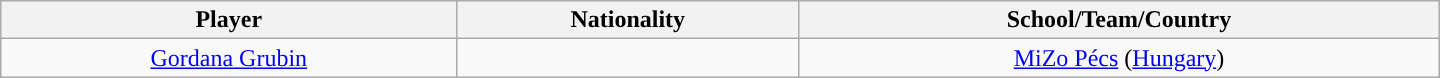<table class="wikitable" style="text-align:center; width:60em">
<tr>
<th>Player</th>
<th>Nationality</th>
<th>School/Team/Country</th>
</tr>
<tr>
<td><a href='#'>Gordana Grubin</a></td>
<td></td>
<td><a href='#'>MiZo Pécs</a> (<a href='#'>Hungary</a>)</td>
</tr>
</table>
